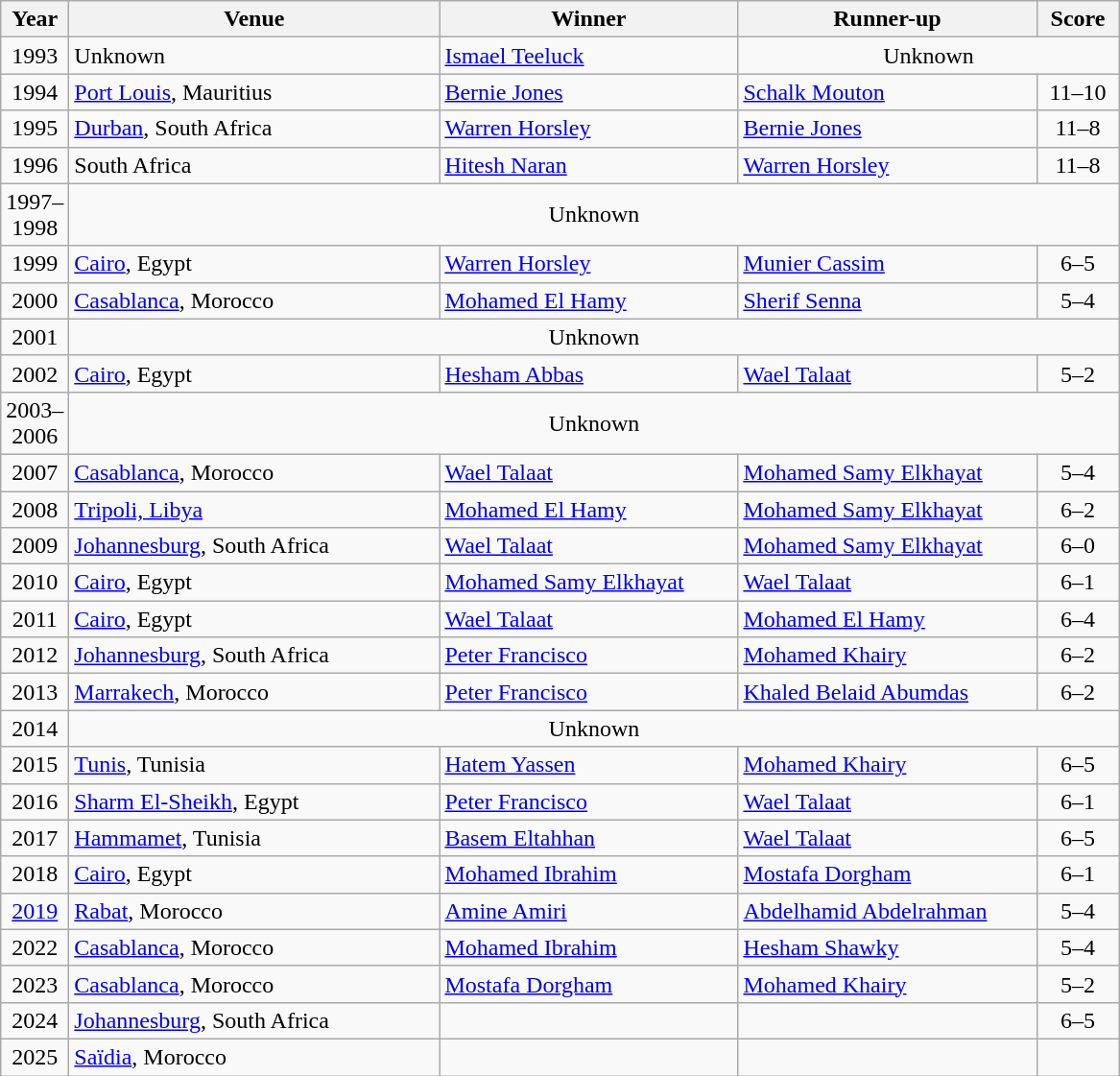<table class="wikitable sortable">
<tr>
<th width=40>Year</th>
<th width=250>Venue</th>
<th width=200>Winner</th>
<th width=200>Runner-up</th>
<th width=50>Score</th>
</tr>
<tr>
<td align = "center">1993</td>
<td>Unknown</td>
<td> <a href='#'>Ismael Teeluck</a></td>
<td align = "center" colspan = "2">Unknown</td>
</tr>
<tr>
<td align = "center">1994</td>
<td> <a href='#'>Port Louis</a>, Mauritius</td>
<td> <a href='#'>Bernie Jones</a></td>
<td> <a href='#'>Schalk Mouton</a></td>
<td align = "center">11–10</td>
</tr>
<tr>
<td align = "center">1995</td>
<td> <a href='#'>Durban</a>, South Africa</td>
<td> <a href='#'>Warren Horsley</a></td>
<td> <a href='#'>Bernie Jones</a></td>
<td align = "center">11–8</td>
</tr>
<tr>
<td align = "center">1996</td>
<td> South Africa</td>
<td> <a href='#'>Hitesh Naran</a></td>
<td> <a href='#'>Warren Horsley</a></td>
<td align = "center">11–8</td>
</tr>
<tr>
<td align = "center">1997–1998</td>
<td align = "center" colspan = "4">Unknown</td>
</tr>
<tr>
<td align = "center">1999</td>
<td> <a href='#'>Cairo</a>, Egypt</td>
<td> <a href='#'>Warren Horsley</a></td>
<td> <a href='#'>Munier Cassim</a></td>
<td align = "center">6–5</td>
</tr>
<tr>
<td align = "center">2000</td>
<td> <a href='#'>Casablanca</a>, Morocco</td>
<td> <a href='#'>Mohamed El Hamy</a></td>
<td> <a href='#'>Sherif Senna</a></td>
<td align = "center">5–4</td>
</tr>
<tr>
<td align = "center">2001</td>
<td align = "center" colspan = "4">Unknown</td>
</tr>
<tr>
<td align = "center">2002</td>
<td> <a href='#'>Cairo</a>, Egypt</td>
<td> <a href='#'>Hesham Abbas</a></td>
<td> <a href='#'>Wael Talaat</a></td>
<td align = "center">5–2</td>
</tr>
<tr>
<td align = "center">2003–2006</td>
<td align = "center" colspan = "4">Unknown</td>
</tr>
<tr>
<td align = "center">2007</td>
<td> <a href='#'>Casablanca</a>, Morocco</td>
<td> <a href='#'>Wael Talaat</a></td>
<td> <a href='#'>Mohamed Samy Elkhayat</a></td>
<td align = "center">5–4</td>
</tr>
<tr>
<td align = "center">2008</td>
<td> <a href='#'>Tripoli, Libya</a></td>
<td> <a href='#'>Mohamed El Hamy</a></td>
<td> <a href='#'>Mohamed Samy Elkhayat</a></td>
<td align = "center">6–2</td>
</tr>
<tr>
<td align = "center">2009</td>
<td> <a href='#'>Johannesburg</a>, South Africa</td>
<td> <a href='#'>Wael Talaat</a></td>
<td> <a href='#'>Mohamed Samy Elkhayat</a></td>
<td align = "center">6–0</td>
</tr>
<tr>
<td align = "center">2010</td>
<td> <a href='#'>Cairo</a>, Egypt</td>
<td> <a href='#'>Mohamed Samy Elkhayat</a></td>
<td> <a href='#'>Wael Talaat</a></td>
<td align = "center">6–1</td>
</tr>
<tr>
<td align = "center">2011</td>
<td> <a href='#'>Cairo</a>, Egypt</td>
<td> <a href='#'>Wael Talaat</a></td>
<td> <a href='#'>Mohamed El Hamy</a></td>
<td align = "center">6–4</td>
</tr>
<tr>
<td align = "center">2012</td>
<td> <a href='#'>Johannesburg</a>, South Africa</td>
<td> <a href='#'>Peter Francisco</a></td>
<td> <a href='#'>Mohamed Khairy</a></td>
<td align = "center">6–2</td>
</tr>
<tr>
<td align = "center">2013</td>
<td> <a href='#'>Marrakech</a>, Morocco</td>
<td> <a href='#'>Peter Francisco</a></td>
<td> <a href='#'>Khaled Belaid Abumdas</a></td>
<td align = "center">6–2</td>
</tr>
<tr>
<td align = "center">2014</td>
<td align = "center" colspan = "4">Unknown</td>
</tr>
<tr>
<td align = "center">2015</td>
<td> <a href='#'>Tunis</a>, Tunisia</td>
<td> <a href='#'>Hatem Yassen</a></td>
<td> <a href='#'>Mohamed Khairy</a></td>
<td align = "center">6–5</td>
</tr>
<tr>
<td align = "center">2016</td>
<td> <a href='#'>Sharm El-Sheikh</a>, Egypt</td>
<td> <a href='#'>Peter Francisco</a></td>
<td> <a href='#'>Wael Talaat</a></td>
<td align = "center">6–1</td>
</tr>
<tr>
<td align = "center">2017</td>
<td> <a href='#'>Hammamet</a>, Tunisia</td>
<td> <a href='#'>Basem Eltahhan</a></td>
<td> <a href='#'>Wael Talaat</a></td>
<td align = "center">6–5</td>
</tr>
<tr>
<td align = "center">2018</td>
<td> <a href='#'>Cairo</a>, Egypt</td>
<td> <a href='#'>Mohamed Ibrahim</a></td>
<td> <a href='#'>Mostafa Dorgham</a></td>
<td align = "center">6–1</td>
</tr>
<tr>
<td align = "center"><a href='#'>2019</a></td>
<td> <a href='#'>Rabat</a>, Morocco</td>
<td> <a href='#'>Amine Amiri</a></td>
<td> <a href='#'>Abdelhamid Abdelrahman</a></td>
<td align = "center">5–4</td>
</tr>
<tr>
<td align = "center">2022</td>
<td> <a href='#'>Casablanca</a>, Morocco</td>
<td> <a href='#'>Mohamed Ibrahim</a></td>
<td> <a href='#'>Hesham Shawky</a></td>
<td align = "center">5–4</td>
</tr>
<tr>
<td align = "center">2023</td>
<td> <a href='#'>Casablanca</a>, Morocco</td>
<td> <a href='#'>Mostafa Dorgham</a></td>
<td> <a href='#'>Mohamed Khairy</a></td>
<td align = "center">5–2</td>
</tr>
<tr>
<td align = "center">2024</td>
<td> <a href='#'>Johannesburg</a>, South Africa</td>
<td></td>
<td></td>
<td align = "center">6–5</td>
</tr>
<tr>
<td align="center">2025</td>
<td> <a href='#'>Saïdia</a>, Morocco</td>
<td></td>
<td></td>
<td align="center"></td>
</tr>
</table>
